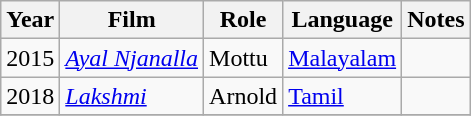<table class="wikitable sortable">
<tr>
<th>Year</th>
<th>Film</th>
<th>Role</th>
<th>Language</th>
<th>Notes</th>
</tr>
<tr>
<td>2015</td>
<td><em><a href='#'>Ayal Njanalla</a></em></td>
<td>Mottu</td>
<td><a href='#'>Malayalam</a></td>
<td></td>
</tr>
<tr>
<td>2018</td>
<td><em><a href='#'>Lakshmi</a></em></td>
<td>Arnold</td>
<td><a href='#'>Tamil</a></td>
<td></td>
</tr>
<tr>
</tr>
</table>
